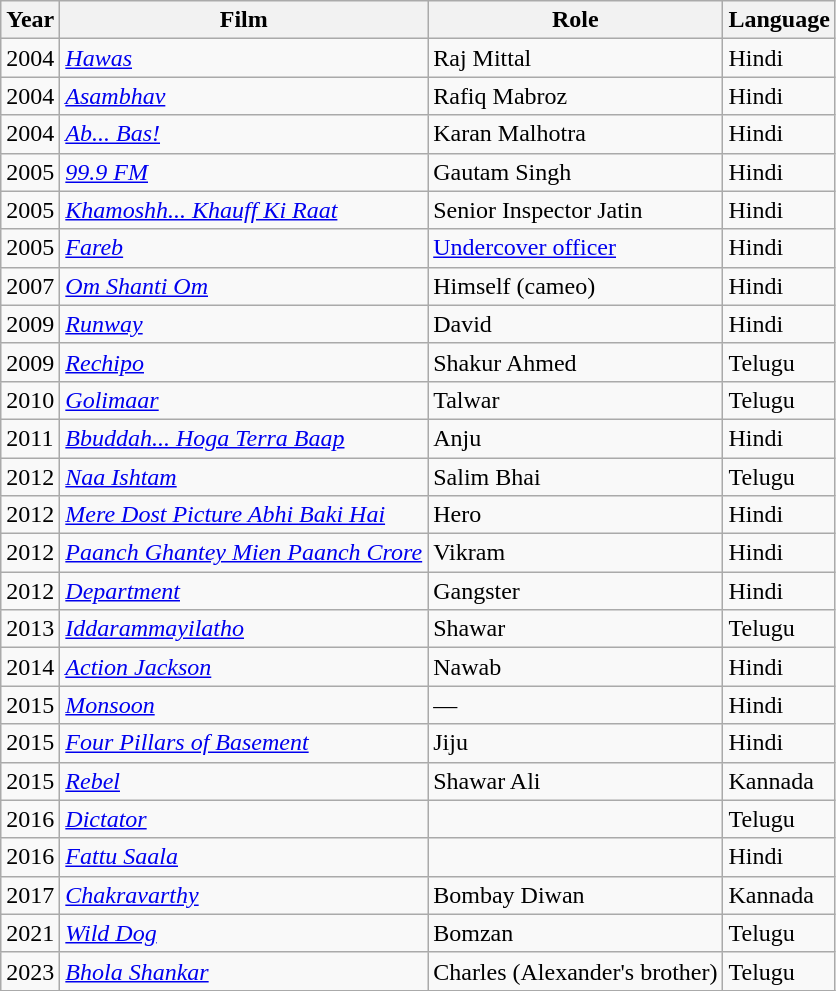<table class="wikitable">
<tr>
<th>Year</th>
<th>Film</th>
<th>Role</th>
<th>Language</th>
</tr>
<tr>
<td>2004</td>
<td><em><a href='#'>Hawas</a></em></td>
<td>Raj Mittal</td>
<td>Hindi</td>
</tr>
<tr>
<td>2004</td>
<td><em><a href='#'>Asambhav</a></em></td>
<td>Rafiq Mabroz</td>
<td>Hindi</td>
</tr>
<tr>
<td>2004</td>
<td><em><a href='#'>Ab... Bas!</a></em></td>
<td>Karan Malhotra</td>
<td>Hindi</td>
</tr>
<tr>
<td>2005</td>
<td><em><a href='#'>99.9 FM</a></em></td>
<td>Gautam Singh</td>
<td>Hindi</td>
</tr>
<tr>
<td>2005</td>
<td><em><a href='#'>Khamoshh... Khauff Ki Raat</a></em></td>
<td>Senior Inspector Jatin</td>
<td>Hindi</td>
</tr>
<tr>
<td>2005</td>
<td><em><a href='#'>Fareb</a></em></td>
<td><a href='#'>Undercover officer</a></td>
<td>Hindi</td>
</tr>
<tr>
<td>2007</td>
<td><em><a href='#'>Om Shanti Om</a></em></td>
<td>Himself (cameo)</td>
<td>Hindi</td>
</tr>
<tr>
<td>2009</td>
<td><a href='#'><em>Runway</em></a></td>
<td>David</td>
<td>Hindi</td>
</tr>
<tr>
<td>2009</td>
<td><em><a href='#'>Rechipo</a></em></td>
<td>Shakur Ahmed</td>
<td>Telugu</td>
</tr>
<tr>
<td>2010</td>
<td><em><a href='#'>Golimaar</a></em></td>
<td>Talwar</td>
<td>Telugu</td>
</tr>
<tr>
<td>2011</td>
<td><em><a href='#'>Bbuddah... Hoga Terra Baap</a></em></td>
<td>Anju</td>
<td>Hindi</td>
</tr>
<tr>
<td>2012</td>
<td><em> <a href='#'>Naa Ishtam</a> </em></td>
<td>Salim Bhai</td>
<td>Telugu</td>
</tr>
<tr>
<td>2012</td>
<td><em><a href='#'>Mere Dost Picture Abhi Baki Hai</a></em></td>
<td>Hero</td>
<td>Hindi</td>
</tr>
<tr>
<td>2012</td>
<td><em><a href='#'>Paanch Ghantey Mien Paanch Crore</a></em></td>
<td>Vikram</td>
<td>Hindi</td>
</tr>
<tr>
<td>2012</td>
<td><em><a href='#'>Department</a></em></td>
<td>Gangster</td>
<td>Hindi</td>
</tr>
<tr>
<td>2013</td>
<td><em><a href='#'>Iddarammayilatho</a></em></td>
<td>Shawar</td>
<td>Telugu</td>
</tr>
<tr>
<td>2014</td>
<td><em><a href='#'>Action Jackson</a></em></td>
<td>Nawab</td>
<td>Hindi</td>
</tr>
<tr>
<td>2015</td>
<td><em><a href='#'>Monsoon</a></em></td>
<td>—</td>
<td>Hindi</td>
</tr>
<tr>
<td>2015</td>
<td><em><a href='#'>Four Pillars of Basement</a></em></td>
<td>Jiju</td>
<td>Hindi</td>
</tr>
<tr>
<td>2015</td>
<td><em><a href='#'>Rebel</a></em></td>
<td>Shawar Ali</td>
<td>Kannada</td>
</tr>
<tr>
<td>2016</td>
<td><em><a href='#'>Dictator</a></em></td>
<td></td>
<td>Telugu</td>
</tr>
<tr>
<td>2016</td>
<td><em><a href='#'>Fattu Saala</a></em></td>
<td></td>
<td>Hindi</td>
</tr>
<tr>
<td>2017</td>
<td><a href='#'><em>Chakravarthy</em></a></td>
<td>Bombay Diwan</td>
<td>Kannada</td>
</tr>
<tr>
<td>2021</td>
<td><em><a href='#'>Wild Dog</a></em></td>
<td>Bomzan</td>
<td>Telugu</td>
</tr>
<tr>
<td>2023</td>
<td><em><a href='#'>Bhola Shankar</a></em></td>
<td>Charles (Alexander's brother)</td>
<td>Telugu</td>
</tr>
<tr>
</tr>
</table>
